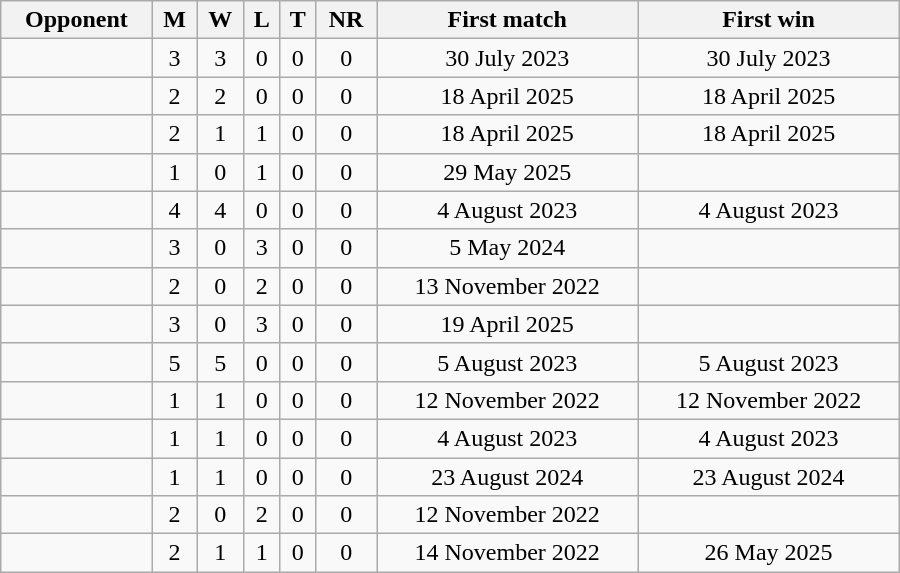<table class="wikitable" style="text-align:center; width: 600px">
<tr>
<th>Opponent</th>
<th>M</th>
<th>W</th>
<th>L</th>
<th>T</th>
<th>NR</th>
<th>First match</th>
<th>First win</th>
</tr>
<tr>
<td align=left></td>
<td>3</td>
<td>3</td>
<td>0</td>
<td>0</td>
<td>0</td>
<td>30 July 2023</td>
<td>30 July 2023</td>
</tr>
<tr>
<td align=left></td>
<td>2</td>
<td>2</td>
<td>0</td>
<td>0</td>
<td>0</td>
<td>18 April 2025</td>
<td>18 April 2025</td>
</tr>
<tr>
<td align=left></td>
<td>2</td>
<td>1</td>
<td>1</td>
<td>0</td>
<td>0</td>
<td>18 April 2025</td>
<td>18 April 2025</td>
</tr>
<tr>
<td align=left></td>
<td>1</td>
<td>0</td>
<td>1</td>
<td>0</td>
<td>0</td>
<td>29 May 2025</td>
<td></td>
</tr>
<tr>
<td align=left></td>
<td>4</td>
<td>4</td>
<td>0</td>
<td>0</td>
<td>0</td>
<td>4 August 2023</td>
<td>4 August 2023</td>
</tr>
<tr>
<td align=left></td>
<td>3</td>
<td>0</td>
<td>3</td>
<td>0</td>
<td>0</td>
<td>5 May 2024</td>
<td></td>
</tr>
<tr>
<td align=left></td>
<td>2</td>
<td>0</td>
<td>2</td>
<td>0</td>
<td>0</td>
<td>13 November 2022</td>
<td></td>
</tr>
<tr>
<td align=left></td>
<td>3</td>
<td>0</td>
<td>3</td>
<td>0</td>
<td>0</td>
<td>19 April 2025</td>
<td></td>
</tr>
<tr>
<td align=left></td>
<td>5</td>
<td>5</td>
<td>0</td>
<td>0</td>
<td>0</td>
<td>5 August 2023</td>
<td>5 August 2023</td>
</tr>
<tr>
<td align=left></td>
<td>1</td>
<td>1</td>
<td>0</td>
<td>0</td>
<td>0</td>
<td>12 November 2022</td>
<td>12 November 2022</td>
</tr>
<tr>
<td align=left></td>
<td>1</td>
<td>1</td>
<td>0</td>
<td>0</td>
<td>0</td>
<td>4 August 2023</td>
<td>4 August 2023</td>
</tr>
<tr>
<td align=left></td>
<td>1</td>
<td>1</td>
<td>0</td>
<td>0</td>
<td>0</td>
<td>23 August 2024</td>
<td>23 August 2024</td>
</tr>
<tr>
<td align=left></td>
<td>2</td>
<td>0</td>
<td>2</td>
<td>0</td>
<td>0</td>
<td>12 November 2022</td>
<td></td>
</tr>
<tr>
<td align=left></td>
<td>2</td>
<td>1</td>
<td>1</td>
<td>0</td>
<td>0</td>
<td>14 November 2022</td>
<td>26 May 2025</td>
</tr>
</table>
